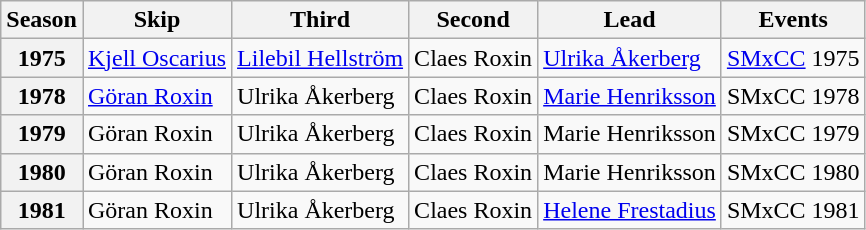<table class="wikitable">
<tr>
<th scope="col">Season</th>
<th scope="col">Skip</th>
<th scope="col">Third</th>
<th scope="col">Second</th>
<th scope="col">Lead</th>
<th scope="col">Events</th>
</tr>
<tr>
<th scope="row">1975</th>
<td><a href='#'>Kjell Oscarius</a></td>
<td><a href='#'>Lilebil Hellström</a></td>
<td>Claes Roxin</td>
<td><a href='#'>Ulrika Åkerberg</a></td>
<td><a href='#'>SMxCC</a> 1975 </td>
</tr>
<tr>
<th scope="row">1978</th>
<td><a href='#'>Göran Roxin</a></td>
<td>Ulrika Åkerberg</td>
<td>Claes Roxin</td>
<td><a href='#'>Marie Henriksson</a></td>
<td>SMxCC 1978 </td>
</tr>
<tr>
<th scope="row">1979</th>
<td>Göran Roxin</td>
<td>Ulrika Åkerberg</td>
<td>Claes Roxin</td>
<td>Marie Henriksson</td>
<td>SMxCC 1979 </td>
</tr>
<tr>
<th scope="row">1980</th>
<td>Göran Roxin</td>
<td>Ulrika Åkerberg</td>
<td>Claes Roxin</td>
<td>Marie Henriksson</td>
<td>SMxCC 1980 </td>
</tr>
<tr>
<th scope="row">1981</th>
<td>Göran Roxin</td>
<td>Ulrika Åkerberg</td>
<td>Claes Roxin</td>
<td><a href='#'>Helene Frestadius</a></td>
<td>SMxCC 1981 </td>
</tr>
</table>
